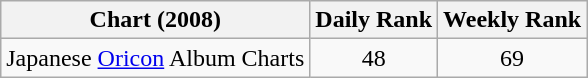<table class="wikitable">
<tr>
<th align="center">Chart (2008)</th>
<th align="center">Daily Rank<br></th>
<th align="center">Weekly Rank</th>
</tr>
<tr>
<td align="left">Japanese <a href='#'>Oricon</a> Album Charts</td>
<td align="center">48</td>
<td align="center">69</td>
</tr>
</table>
